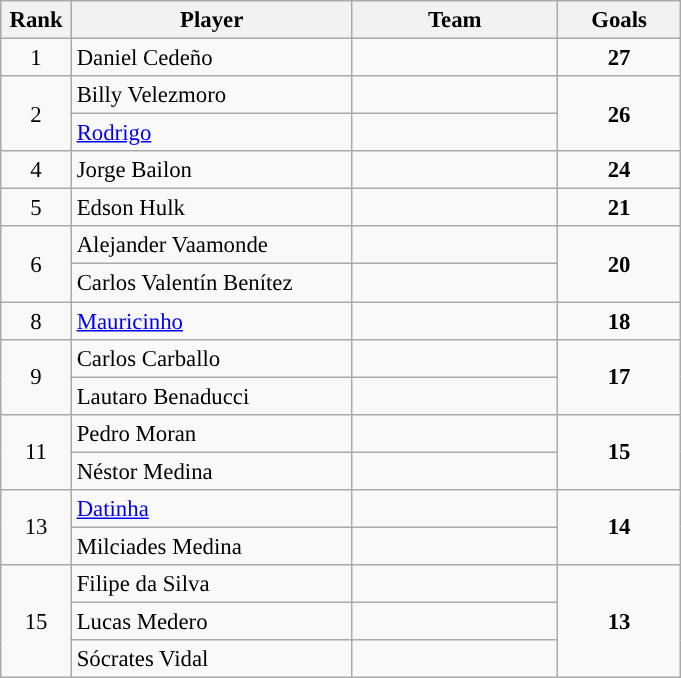<table class="wikitable" style="text-align:center; font-size: 95%">
<tr>
<th width=40>Rank</th>
<th width=180>Player</th>
<th width=130>Team</th>
<th width=75>Goals</th>
</tr>
<tr>
<td>1</td>
<td style="text-align:left">Daniel Cedeño</td>
<td style="text-align:left"></td>
<td><strong>27</strong></td>
</tr>
<tr>
<td rowspan=2>2</td>
<td style="text-align:left">Billy Velezmoro</td>
<td style="text-align:left"></td>
<td rowspan=2><strong>26</strong></td>
</tr>
<tr>
<td style="text-align:left"><a href='#'>Rodrigo</a></td>
<td style="text-align:left"></td>
</tr>
<tr>
<td>4</td>
<td style="text-align:left">Jorge Bailon</td>
<td style="text-align:left"></td>
<td><strong>24</strong></td>
</tr>
<tr>
<td>5</td>
<td style="text-align:left">Edson Hulk</td>
<td style="text-align:left"></td>
<td><strong>21</strong></td>
</tr>
<tr>
<td rowspan="2">6</td>
<td style="text-align:left">Alejander Vaamonde</td>
<td style="text-align:left"></td>
<td rowspan="2"><strong>20</strong></td>
</tr>
<tr>
<td style="text-align:left">Carlos Valentín Benítez</td>
<td style="text-align:left"></td>
</tr>
<tr>
<td>8</td>
<td style="text-align:left"><a href='#'>Mauricinho</a></td>
<td style="text-align:left"></td>
<td><strong>18</strong></td>
</tr>
<tr>
<td rowspan="2">9</td>
<td style="text-align:left">Carlos Carballo</td>
<td style="text-align:left"></td>
<td rowspan="2"><strong>17</strong></td>
</tr>
<tr>
<td style="text-align:left">Lautaro Benaducci</td>
<td style="text-align:left"></td>
</tr>
<tr>
<td rowspan="2">11</td>
<td style="text-align:left">Pedro Moran</td>
<td style="text-align:left"></td>
<td rowspan="2"><strong>15</strong></td>
</tr>
<tr>
<td style="text-align:left">Néstor Medina</td>
<td style="text-align:left"></td>
</tr>
<tr>
<td rowspan="2">13</td>
<td style="text-align:left"><a href='#'>Datinha</a></td>
<td style="text-align:left"></td>
<td rowspan="2"><strong>14</strong></td>
</tr>
<tr>
<td style="text-align:left">Milciades Medina</td>
<td style="text-align:left"></td>
</tr>
<tr>
<td rowspan="3">15</td>
<td style="text-align:left">Filipe da Silva</td>
<td style="text-align:left"></td>
<td rowspan="3"><strong>13</strong></td>
</tr>
<tr>
<td style="text-align:left">Lucas Medero</td>
<td style="text-align:left"></td>
</tr>
<tr>
<td style="text-align:left">Sócrates Vidal</td>
<td style="text-align:left"></td>
</tr>
</table>
